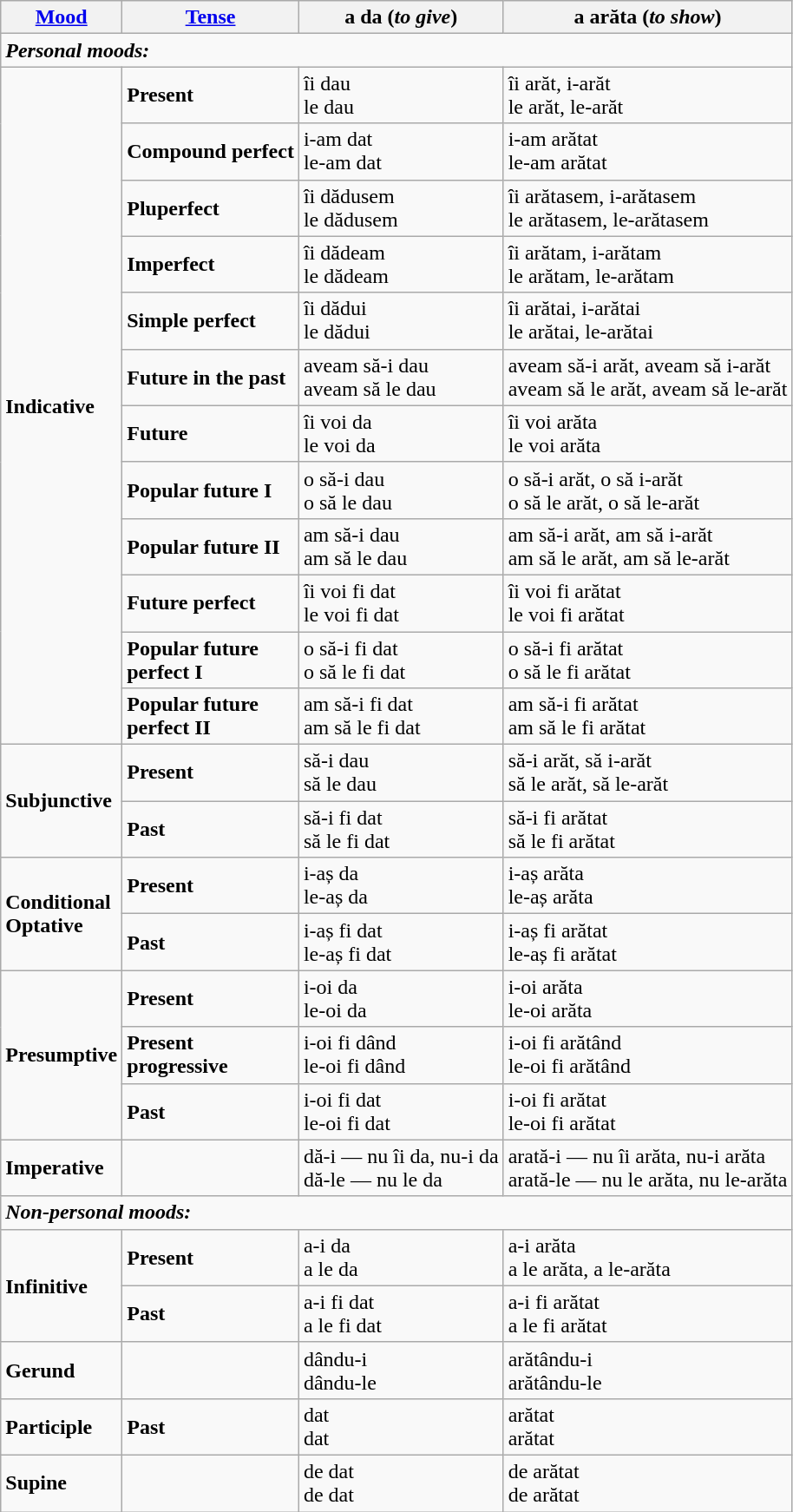<table class="wikitable">
<tr>
<th><a href='#'>Mood</a></th>
<th><a href='#'>Tense</a></th>
<th>a da (<em>to give</em>)</th>
<th>a arăta (<em>to show</em>)</th>
</tr>
<tr>
<td colspan=4><strong><em>Personal moods:</em></strong></td>
</tr>
<tr>
<td rowspan=12><strong>Indicative</strong></td>
<td><strong>Present</strong></td>
<td>îi dau<br>le dau</td>
<td>îi arăt, i-arăt<br>le arăt, le-arăt</td>
</tr>
<tr>
<td><strong>Compound perfect</strong></td>
<td>i-am dat<br>le-am dat</td>
<td>i-am arătat<br>le-am arătat</td>
</tr>
<tr>
<td><strong>Pluperfect</strong></td>
<td>îi dădusem<br>le dădusem</td>
<td>îi arătasem, i-arătasem<br>le arătasem, le-arătasem</td>
</tr>
<tr>
<td><strong>Imperfect</strong></td>
<td>îi dădeam<br>le dădeam</td>
<td>îi arătam, i-arătam<br>le arătam, le-arătam</td>
</tr>
<tr>
<td><strong>Simple perfect</strong></td>
<td>îi dădui<br>le dădui</td>
<td>îi arătai, i-arătai<br>le arătai, le-arătai</td>
</tr>
<tr>
<td><strong>Future in the past</strong></td>
<td>aveam să-i dau<br>aveam să le dau</td>
<td>aveam să-i arăt, aveam să i-arăt<br>aveam să le arăt, aveam să le-arăt</td>
</tr>
<tr>
<td><strong>Future</strong></td>
<td>îi voi da<br>le voi da</td>
<td>îi voi arăta<br>le voi arăta</td>
</tr>
<tr>
<td><strong>Popular future I</strong></td>
<td>o să-i dau<br>o să le dau</td>
<td>o să-i arăt, o să i-arăt<br>o să le arăt, o să le-arăt</td>
</tr>
<tr>
<td><strong>Popular future II</strong></td>
<td>am să-i dau<br>am să le dau</td>
<td>am să-i arăt, am să i-arăt<br>am să le arăt, am să le-arăt</td>
</tr>
<tr>
<td><strong>Future perfect</strong></td>
<td>îi voi fi dat<br>le voi fi dat</td>
<td>îi voi fi arătat<br>le voi fi arătat</td>
</tr>
<tr>
<td><strong>Popular future<br>perfect I</strong></td>
<td>o să-i fi dat<br>o să le fi dat</td>
<td>o să-i fi arătat<br>o să le fi arătat</td>
</tr>
<tr>
<td><strong>Popular future<br>perfect II</strong></td>
<td>am să-i fi dat<br>am să le fi dat</td>
<td>am să-i fi arătat<br>am să le fi arătat</td>
</tr>
<tr>
<td rowspan=2><strong>Subjunctive</strong></td>
<td><strong>Present</strong></td>
<td>să-i dau<br>să le dau</td>
<td>să-i arăt, să i-arăt<br>să le arăt, să le-arăt</td>
</tr>
<tr>
<td><strong>Past</strong></td>
<td>să-i fi dat<br>să le fi dat</td>
<td>să-i fi arătat<br>să le fi arătat</td>
</tr>
<tr>
<td rowspan=2><strong>Conditional<br>Optative</strong></td>
<td><strong>Present</strong></td>
<td>i-aș da<br>le-aș da</td>
<td>i-aș arăta<br>le-aș arăta</td>
</tr>
<tr>
<td><strong>Past</strong></td>
<td>i-aș fi dat<br>le-aș fi dat</td>
<td>i-aș fi arătat<br>le-aș fi arătat</td>
</tr>
<tr>
<td rowspan=3><strong>Presumptive</strong></td>
<td><strong>Present</strong></td>
<td>i-oi da<br>le-oi da</td>
<td>i-oi arăta<br>le-oi arăta</td>
</tr>
<tr>
<td><strong>Present<br>progressive</strong></td>
<td>i-oi fi dând<br>le-oi fi dând</td>
<td>i-oi fi arătând<br>le-oi fi arătând</td>
</tr>
<tr>
<td><strong>Past</strong></td>
<td>i-oi fi dat<br>le-oi fi dat</td>
<td>i-oi fi arătat<br>le-oi fi arătat</td>
</tr>
<tr>
<td><strong>Imperative</strong></td>
<td><strong> </strong></td>
<td>dă-i — nu îi da, nu-i da<br>dă-le — nu le da</td>
<td>arată-i — nu îi arăta, nu-i arăta<br>arată-le — nu le arăta, nu le-arăta</td>
</tr>
<tr>
<td colspan=4><strong><em>Non-personal moods:</em></strong></td>
</tr>
<tr>
<td rowspan=2><strong>Infinitive</strong></td>
<td><strong>Present</strong></td>
<td>a-i da<br>a le da</td>
<td>a-i arăta<br>a le arăta, a le-arăta</td>
</tr>
<tr>
<td><strong>Past</strong></td>
<td>a-i fi dat<br>a le fi dat</td>
<td>a-i fi arătat<br>a le fi arătat</td>
</tr>
<tr>
<td><strong>Gerund</strong></td>
<td><strong> </strong></td>
<td>dându-i<br>dându-le</td>
<td>arătându-i<br>arătându-le</td>
</tr>
<tr>
<td><strong>Participle</strong></td>
<td><strong>Past</strong></td>
<td>dat<br>dat</td>
<td>arătat<br>arătat</td>
</tr>
<tr>
<td><strong>Supine</strong></td>
<td><strong> </strong></td>
<td>de dat<br>de dat</td>
<td>de arătat<br>de arătat</td>
</tr>
</table>
